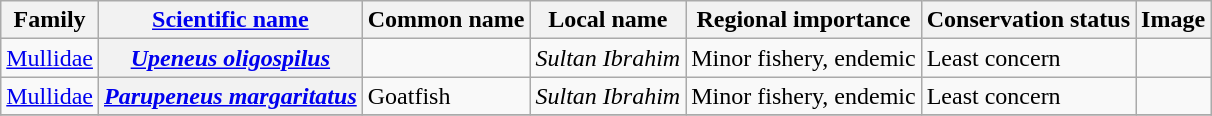<table class="wikitable sortable">
<tr>
<th>Family</th>
<th><a href='#'>Scientific name</a></th>
<th><strong>Common name</strong></th>
<th><strong>Local name</strong></th>
<th>Regional importance</th>
<th>Conservation status</th>
<th>Image</th>
</tr>
<tr>
<td><a href='#'>Mullidae</a></td>
<th><em><a href='#'>Upeneus oligospilus</a></em></th>
<td></td>
<td><em>Sultan Ibrahim</em></td>
<td>Minor fishery, endemic</td>
<td>Least concern</td>
<td></td>
</tr>
<tr>
<td><a href='#'>Mullidae</a></td>
<th><em><a href='#'>Parupeneus margaritatus</a></em></th>
<td>Goatfish</td>
<td><em>Sultan Ibrahim</em></td>
<td>Minor fishery, endemic</td>
<td>Least concern</td>
<td></td>
</tr>
<tr>
</tr>
</table>
